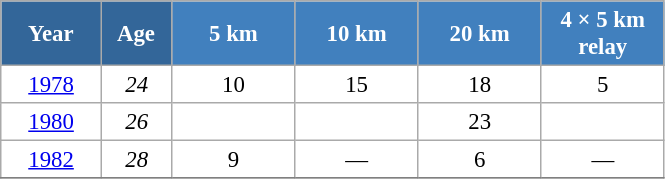<table class="wikitable" style="font-size:95%; text-align:center; border:grey solid 1px; border-collapse:collapse; background:#ffffff;">
<tr>
<th style="background-color:#369; color:white; width:60px;"> Year </th>
<th style="background-color:#369; color:white; width:40px;"> Age </th>
<th style="background-color:#4180be; color:white; width:75px;"> 5 km </th>
<th style="background-color:#4180be; color:white; width:75px;"> 10 km </th>
<th style="background-color:#4180be; color:white; width:75px;"> 20 km </th>
<th style="background-color:#4180be; color:white; width:75px;"> 4 × 5 km <br> relay </th>
</tr>
<tr>
<td><a href='#'>1978</a></td>
<td><em>24</em></td>
<td>10</td>
<td>15</td>
<td>18</td>
<td>5</td>
</tr>
<tr>
<td><a href='#'>1980</a></td>
<td><em>26</em></td>
<td></td>
<td></td>
<td>23</td>
<td></td>
</tr>
<tr>
<td><a href='#'>1982</a></td>
<td><em>28</em></td>
<td>9</td>
<td>—</td>
<td>6</td>
<td>—</td>
</tr>
<tr>
</tr>
</table>
